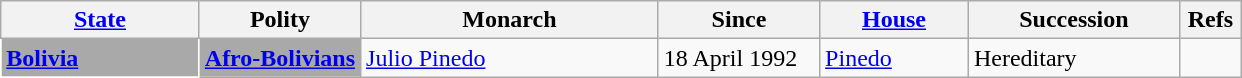<table class="wikitable">
<tr>
<th width="16%"><a href='#'>State</a></th>
<th width="13%">Polity</th>
<th width="24%">Monarch</th>
<th width="13%">Since</th>
<th width="12%"><a href='#'>House</a></th>
<th width="17%">Succession</th>
<th width="5%">Refs</th>
</tr>
<tr>
<td bgcolor="#A9A9A9" style="vertical-align: top; border-color: white;" rowspan="1"> <strong><a href='#'><span> Bolivia</span></a></strong></td>
<td bgcolor="#A9A9A9"> <strong><a href='#'><span>Afro-Bolivians</span></a></strong></td>
<td><a href='#'>Julio Pinedo</a></td>
<td>18 April 1992</td>
<td><a href='#'>Pinedo</a></td>
<td>Hereditary</td>
<td></td>
</tr>
</table>
